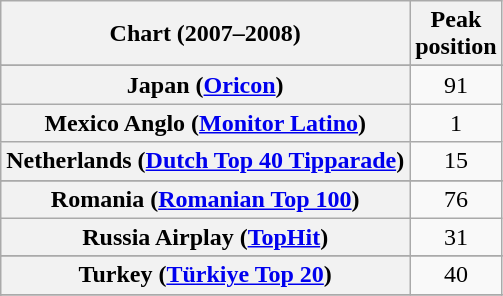<table class="wikitable sortable plainrowheaders" style="text-align:center">
<tr>
<th scope="col">Chart (2007–2008)</th>
<th scope="col">Peak<br>position</th>
</tr>
<tr>
</tr>
<tr>
</tr>
<tr>
</tr>
<tr>
</tr>
<tr>
</tr>
<tr>
</tr>
<tr>
</tr>
<tr>
</tr>
<tr>
</tr>
<tr>
</tr>
<tr>
</tr>
<tr>
</tr>
<tr>
</tr>
<tr>
<th scope="row">Japan (<a href='#'>Oricon</a>)</th>
<td>91</td>
</tr>
<tr>
<th scope="row">Mexico Anglo (<a href='#'>Monitor Latino</a>)</th>
<td>1</td>
</tr>
<tr>
<th scope="row">Netherlands (<a href='#'>Dutch Top 40 Tipparade</a>)</th>
<td>15</td>
</tr>
<tr>
</tr>
<tr>
<th scope="row">Romania (<a href='#'>Romanian Top 100</a>)</th>
<td>76</td>
</tr>
<tr>
<th scope="row">Russia Airplay (<a href='#'>TopHit</a>)</th>
<td>31</td>
</tr>
<tr>
</tr>
<tr>
</tr>
<tr>
</tr>
<tr>
</tr>
<tr>
<th scope="row">Turkey (<a href='#'>Türkiye Top 20</a>)</th>
<td>40</td>
</tr>
<tr>
</tr>
<tr>
</tr>
<tr>
</tr>
</table>
